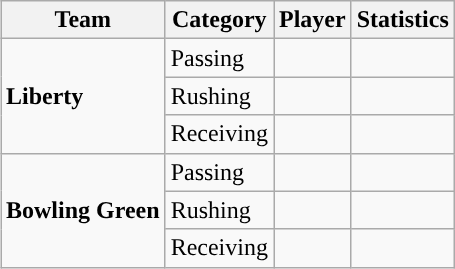<table class="wikitable" style="float: right;">
<tr>
<th>Team</th>
<th>Category</th>
<th>Player</th>
<th>Statistics</th>
</tr>
<tr>
<td rowspan=3><strong>Liberty</strong></td>
<td>Passing</td>
<td></td>
<td></td>
</tr>
<tr>
<td>Rushing</td>
<td></td>
<td></td>
</tr>
<tr>
<td>Receiving</td>
<td></td>
<td></td>
</tr>
<tr>
<td rowspan=3><strong>Bowling Green</strong></td>
<td>Passing</td>
<td></td>
<td></td>
</tr>
<tr>
<td>Rushing</td>
<td></td>
<td></td>
</tr>
<tr>
<td>Receiving</td>
<td></td>
<td></td>
</tr>
</table>
